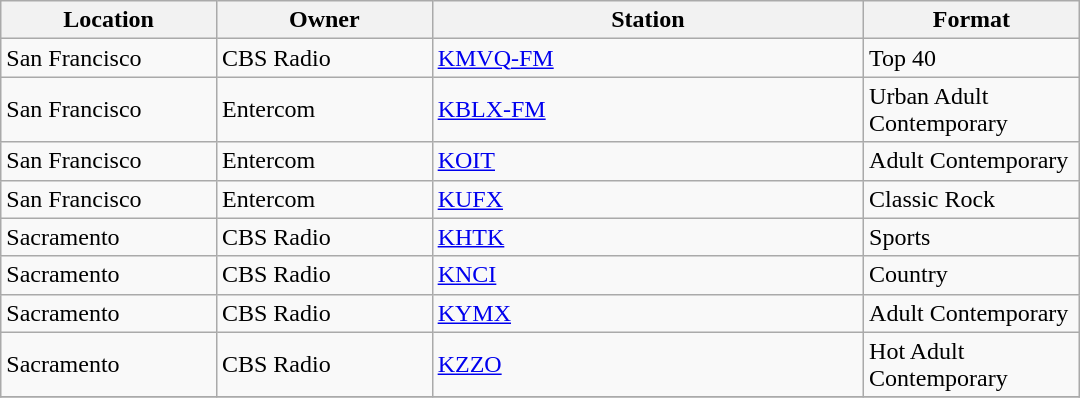<table class="wikitable" style="width:45em;">
<tr>
<th style="width:20%">Location</th>
<th style="width:20%">Owner</th>
<th style="width:40%">Station</th>
<th style="width:40%">Format</th>
</tr>
<tr>
<td>San Francisco</td>
<td>CBS Radio</td>
<td><a href='#'>KMVQ-FM</a></td>
<td>Top 40</td>
</tr>
<tr>
<td>San Francisco</td>
<td>Entercom</td>
<td><a href='#'>KBLX-FM</a></td>
<td>Urban Adult Contemporary</td>
</tr>
<tr>
<td>San Francisco</td>
<td>Entercom</td>
<td><a href='#'>KOIT</a></td>
<td>Adult Contemporary</td>
</tr>
<tr>
<td>San Francisco</td>
<td>Entercom</td>
<td><a href='#'>KUFX</a></td>
<td>Classic Rock</td>
</tr>
<tr>
<td>Sacramento</td>
<td>CBS Radio</td>
<td><a href='#'>KHTK</a></td>
<td>Sports</td>
</tr>
<tr>
<td>Sacramento</td>
<td>CBS Radio</td>
<td><a href='#'>KNCI</a></td>
<td>Country</td>
</tr>
<tr>
<td>Sacramento</td>
<td>CBS Radio</td>
<td><a href='#'>KYMX</a></td>
<td>Adult Contemporary</td>
</tr>
<tr>
<td>Sacramento</td>
<td>CBS Radio</td>
<td><a href='#'>KZZO</a></td>
<td>Hot Adult Contemporary</td>
</tr>
<tr>
</tr>
</table>
